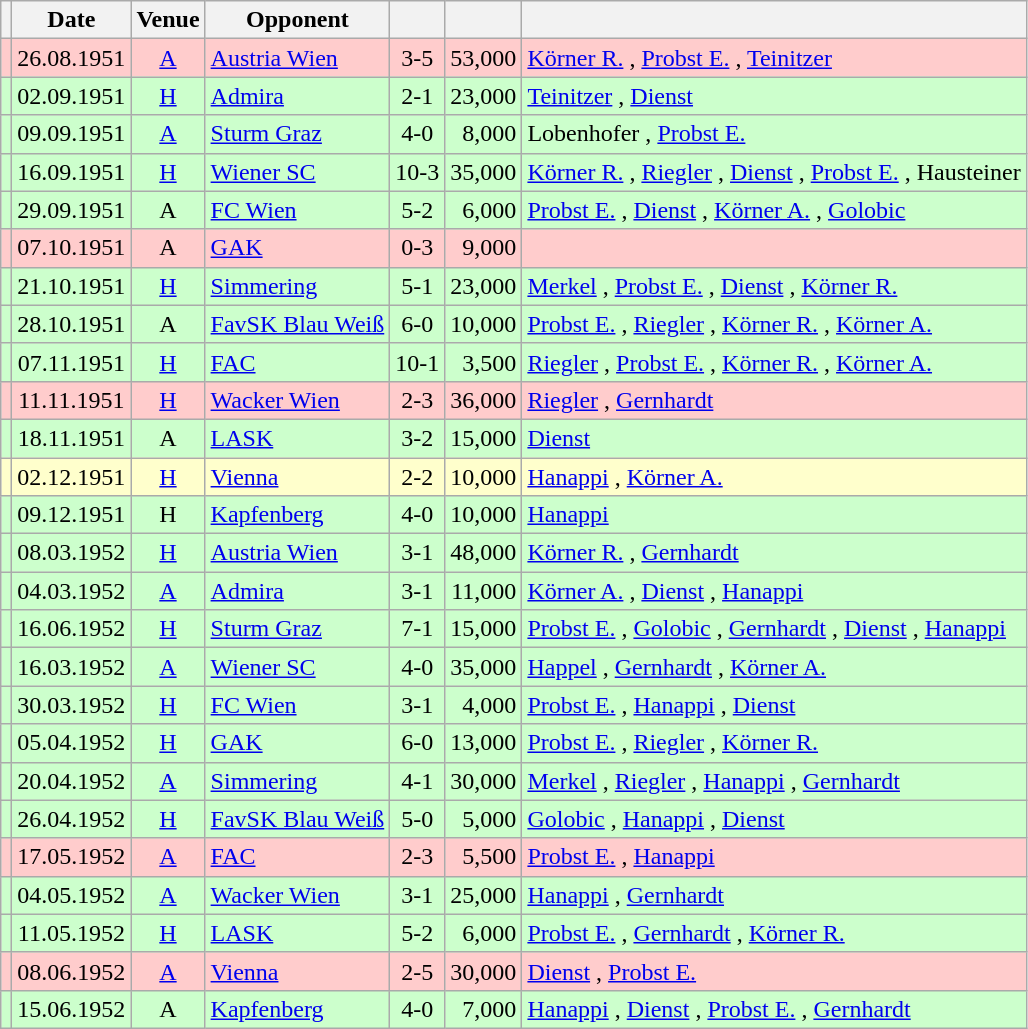<table class="wikitable" Style="text-align: center">
<tr>
<th></th>
<th>Date</th>
<th>Venue</th>
<th>Opponent</th>
<th></th>
<th></th>
<th></th>
</tr>
<tr style="background:#fcc">
<td></td>
<td>26.08.1951</td>
<td><a href='#'>A</a></td>
<td align="left"><a href='#'>Austria Wien</a></td>
<td>3-5</td>
<td align="right">53,000</td>
<td align="left"><a href='#'>Körner R.</a> , <a href='#'>Probst E.</a> , <a href='#'>Teinitzer</a> </td>
</tr>
<tr style="background:#cfc">
<td></td>
<td>02.09.1951</td>
<td><a href='#'>H</a></td>
<td align="left"><a href='#'>Admira</a></td>
<td>2-1</td>
<td align="right">23,000</td>
<td align="left"><a href='#'>Teinitzer</a> , <a href='#'>Dienst</a> </td>
</tr>
<tr style="background:#cfc">
<td></td>
<td>09.09.1951</td>
<td><a href='#'>A</a></td>
<td align="left"><a href='#'>Sturm Graz</a></td>
<td>4-0</td>
<td align="right">8,000</td>
<td align="left">Lobenhofer , <a href='#'>Probst E.</a>   </td>
</tr>
<tr style="background:#cfc">
<td></td>
<td>16.09.1951</td>
<td><a href='#'>H</a></td>
<td align="left"><a href='#'>Wiener SC</a></td>
<td>10-3</td>
<td align="right">35,000</td>
<td align="left"><a href='#'>Körner R.</a> , <a href='#'>Riegler</a> , <a href='#'>Dienst</a>    , <a href='#'>Probst E.</a>   , Hausteiner </td>
</tr>
<tr style="background:#cfc">
<td></td>
<td>29.09.1951</td>
<td>A</td>
<td align="left"><a href='#'>FC Wien</a></td>
<td>5-2</td>
<td align="right">6,000</td>
<td align="left"><a href='#'>Probst E.</a> , <a href='#'>Dienst</a> , <a href='#'>Körner A.</a>  , <a href='#'>Golobic</a> </td>
</tr>
<tr style="background:#fcc">
<td></td>
<td>07.10.1951</td>
<td>A</td>
<td align="left"><a href='#'>GAK</a></td>
<td>0-3</td>
<td align="right">9,000</td>
<td align="left"></td>
</tr>
<tr style="background:#cfc">
<td></td>
<td>21.10.1951</td>
<td><a href='#'>H</a></td>
<td align="left"><a href='#'>Simmering</a></td>
<td>5-1</td>
<td align="right">23,000</td>
<td align="left"><a href='#'>Merkel</a> , <a href='#'>Probst E.</a>  , <a href='#'>Dienst</a> , <a href='#'>Körner R.</a> </td>
</tr>
<tr style="background:#cfc">
<td></td>
<td>28.10.1951</td>
<td>A</td>
<td align="left"><a href='#'>FavSK Blau Weiß</a></td>
<td>6-0</td>
<td align="right">10,000</td>
<td align="left"><a href='#'>Probst E.</a>   , <a href='#'>Riegler</a> , <a href='#'>Körner R.</a> , <a href='#'>Körner A.</a> </td>
</tr>
<tr style="background:#cfc">
<td></td>
<td>07.11.1951</td>
<td><a href='#'>H</a></td>
<td align="left"><a href='#'>FAC</a></td>
<td>10-1</td>
<td align="right">3,500</td>
<td align="left"><a href='#'>Riegler</a>  , <a href='#'>Probst E.</a>   , <a href='#'>Körner R.</a>   , <a href='#'>Körner A.</a>  </td>
</tr>
<tr style="background:#fcc">
<td></td>
<td>11.11.1951</td>
<td><a href='#'>H</a></td>
<td align="left"><a href='#'>Wacker Wien</a></td>
<td>2-3</td>
<td align="right">36,000</td>
<td align="left"><a href='#'>Riegler</a> , <a href='#'>Gernhardt</a> </td>
</tr>
<tr style="background:#cfc">
<td></td>
<td>18.11.1951</td>
<td>A</td>
<td align="left"><a href='#'>LASK</a></td>
<td>3-2</td>
<td align="right">15,000</td>
<td align="left"><a href='#'>Dienst</a>   </td>
</tr>
<tr style="background:#ffc">
<td></td>
<td>02.12.1951</td>
<td><a href='#'>H</a></td>
<td align="left"><a href='#'>Vienna</a></td>
<td>2-2</td>
<td align="right">10,000</td>
<td align="left"><a href='#'>Hanappi</a> , <a href='#'>Körner A.</a> </td>
</tr>
<tr style="background:#cfc">
<td></td>
<td>09.12.1951</td>
<td>H</td>
<td align="left"><a href='#'>Kapfenberg</a></td>
<td>4-0</td>
<td align="right">10,000</td>
<td align="left"><a href='#'>Hanappi</a>    </td>
</tr>
<tr style="background:#cfc">
<td></td>
<td>08.03.1952</td>
<td><a href='#'>H</a></td>
<td align="left"><a href='#'>Austria Wien</a></td>
<td>3-1</td>
<td align="right">48,000</td>
<td align="left"><a href='#'>Körner R.</a>  , <a href='#'>Gernhardt</a> </td>
</tr>
<tr style="background:#cfc">
<td></td>
<td>04.03.1952</td>
<td><a href='#'>A</a></td>
<td align="left"><a href='#'>Admira</a></td>
<td>3-1</td>
<td align="right">11,000</td>
<td align="left"><a href='#'>Körner A.</a> , <a href='#'>Dienst</a> , <a href='#'>Hanappi</a> </td>
</tr>
<tr style="background:#cfc">
<td></td>
<td>16.06.1952</td>
<td><a href='#'>H</a></td>
<td align="left"><a href='#'>Sturm Graz</a></td>
<td>7-1</td>
<td align="right">15,000</td>
<td align="left"><a href='#'>Probst E.</a> , <a href='#'>Golobic</a>  , <a href='#'>Gernhardt</a> , <a href='#'>Dienst</a> , <a href='#'>Hanappi</a>  </td>
</tr>
<tr style="background:#cfc">
<td></td>
<td>16.03.1952</td>
<td><a href='#'>A</a></td>
<td align="left"><a href='#'>Wiener SC</a></td>
<td>4-0</td>
<td align="right">35,000</td>
<td align="left"><a href='#'>Happel</a> , <a href='#'>Gernhardt</a>  , <a href='#'>Körner A.</a> </td>
</tr>
<tr style="background:#cfc">
<td></td>
<td>30.03.1952</td>
<td><a href='#'>H</a></td>
<td align="left"><a href='#'>FC Wien</a></td>
<td>3-1</td>
<td align="right">4,000</td>
<td align="left"><a href='#'>Probst E.</a> , <a href='#'>Hanappi</a> , <a href='#'>Dienst</a> </td>
</tr>
<tr style="background:#cfc">
<td></td>
<td>05.04.1952</td>
<td><a href='#'>H</a></td>
<td align="left"><a href='#'>GAK</a></td>
<td>6-0</td>
<td align="right">13,000</td>
<td align="left"><a href='#'>Probst E.</a>    , <a href='#'>Riegler</a> , <a href='#'>Körner R.</a> </td>
</tr>
<tr style="background:#cfc">
<td></td>
<td>20.04.1952</td>
<td><a href='#'>A</a></td>
<td align="left"><a href='#'>Simmering</a></td>
<td>4-1</td>
<td align="right">30,000</td>
<td align="left"><a href='#'>Merkel</a> , <a href='#'>Riegler</a> , <a href='#'>Hanappi</a> , <a href='#'>Gernhardt</a> </td>
</tr>
<tr style="background:#cfc">
<td></td>
<td>26.04.1952</td>
<td><a href='#'>H</a></td>
<td align="left"><a href='#'>FavSK Blau Weiß</a></td>
<td>5-0</td>
<td align="right">5,000</td>
<td align="left"><a href='#'>Golobic</a> , <a href='#'>Hanappi</a> , <a href='#'>Dienst</a>   </td>
</tr>
<tr style="background:#fcc">
<td></td>
<td>17.05.1952</td>
<td><a href='#'>A</a></td>
<td align="left"><a href='#'>FAC</a></td>
<td>2-3</td>
<td align="right">5,500</td>
<td align="left"><a href='#'>Probst E.</a> , <a href='#'>Hanappi</a> </td>
</tr>
<tr style="background:#cfc">
<td></td>
<td>04.05.1952</td>
<td><a href='#'>A</a></td>
<td align="left"><a href='#'>Wacker Wien</a></td>
<td>3-1</td>
<td align="right">25,000</td>
<td align="left"><a href='#'>Hanappi</a>  , <a href='#'>Gernhardt</a> </td>
</tr>
<tr style="background:#cfc">
<td></td>
<td>11.05.1952</td>
<td><a href='#'>H</a></td>
<td align="left"><a href='#'>LASK</a></td>
<td>5-2</td>
<td align="right">6,000</td>
<td align="left"><a href='#'>Probst E.</a>   , <a href='#'>Gernhardt</a> , <a href='#'>Körner R.</a> </td>
</tr>
<tr style="background:#fcc">
<td></td>
<td>08.06.1952</td>
<td><a href='#'>A</a></td>
<td align="left"><a href='#'>Vienna</a></td>
<td>2-5</td>
<td align="right">30,000</td>
<td align="left"><a href='#'>Dienst</a> , <a href='#'>Probst E.</a> </td>
</tr>
<tr style="background:#cfc">
<td></td>
<td>15.06.1952</td>
<td>A</td>
<td align="left"><a href='#'>Kapfenberg</a></td>
<td>4-0</td>
<td align="right">7,000</td>
<td align="left"><a href='#'>Hanappi</a> , <a href='#'>Dienst</a> , <a href='#'>Probst E.</a> , <a href='#'>Gernhardt</a> </td>
</tr>
</table>
